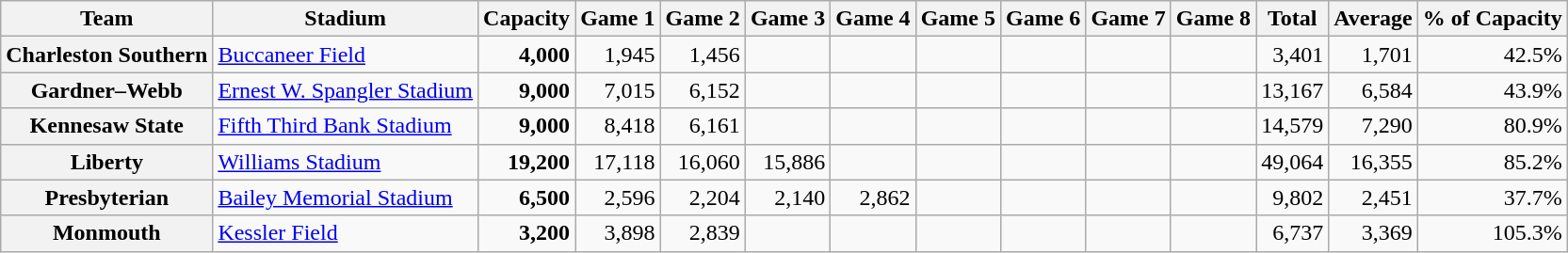<table class="wikitable sortable">
<tr>
<th>Team</th>
<th>Stadium</th>
<th>Capacity</th>
<th>Game 1</th>
<th>Game 2</th>
<th>Game 3</th>
<th>Game 4</th>
<th>Game 5</th>
<th>Game 6</th>
<th>Game 7</th>
<th>Game 8</th>
<th>Total</th>
<th>Average</th>
<th>% of Capacity</th>
</tr>
<tr>
<th style=>Charleston Southern</th>
<td><a href='#'>Buccaneer Field</a></td>
<td align=right><strong>4,000</strong></td>
<td align=right>1,945</td>
<td align=right>1,456</td>
<td align=right></td>
<td align=right></td>
<td align=right></td>
<td align=right></td>
<td align=right></td>
<td align=right></td>
<td align=right>3,401</td>
<td align=right>1,701</td>
<td align=right>42.5%</td>
</tr>
<tr>
<th style=>Gardner–Webb</th>
<td><a href='#'>Ernest W. Spangler Stadium</a></td>
<td align=right><strong>9,000</strong></td>
<td align=right>7,015</td>
<td align=right>6,152</td>
<td align=right></td>
<td align=right></td>
<td align=right></td>
<td align=right></td>
<td align=right></td>
<td align=right></td>
<td align=right>13,167</td>
<td align=right>6,584</td>
<td align=right>43.9%</td>
</tr>
<tr>
<th style=>Kennesaw State</th>
<td><a href='#'>Fifth Third Bank Stadium</a></td>
<td align=right><strong>9,000</strong></td>
<td align=right>8,418</td>
<td align=right>6,161</td>
<td align=right></td>
<td align=right></td>
<td align=right></td>
<td align=right></td>
<td align=right></td>
<td align=right></td>
<td align=right>14,579</td>
<td align=right>7,290</td>
<td align=right>80.9%</td>
</tr>
<tr>
<th style=>Liberty</th>
<td><a href='#'>Williams Stadium</a></td>
<td align=right><strong>19,200</strong></td>
<td align=right>17,118</td>
<td align=right>16,060</td>
<td align=right>15,886</td>
<td align=right></td>
<td align=right></td>
<td align=right></td>
<td align=right></td>
<td align=right></td>
<td align=right>49,064</td>
<td align=right>16,355</td>
<td align=right>85.2%</td>
</tr>
<tr>
<th style=>Presbyterian</th>
<td><a href='#'>Bailey Memorial Stadium</a></td>
<td align=right><strong>6,500</strong></td>
<td align=right>2,596</td>
<td align=right>2,204</td>
<td align=right>2,140</td>
<td align=right>2,862</td>
<td align=right></td>
<td align=right></td>
<td align=right></td>
<td align=right></td>
<td align=right>9,802</td>
<td align=right>2,451</td>
<td align=right>37.7%</td>
</tr>
<tr>
<th style=>Monmouth</th>
<td><a href='#'>Kessler Field</a></td>
<td align=right><strong>3,200</strong></td>
<td align=right>3,898</td>
<td align=right>2,839</td>
<td align=right></td>
<td align=right></td>
<td align=right></td>
<td align=right></td>
<td align=right></td>
<td align=right></td>
<td align=right>6,737</td>
<td align=right>3,369</td>
<td align=right>105.3%</td>
</tr>
</table>
